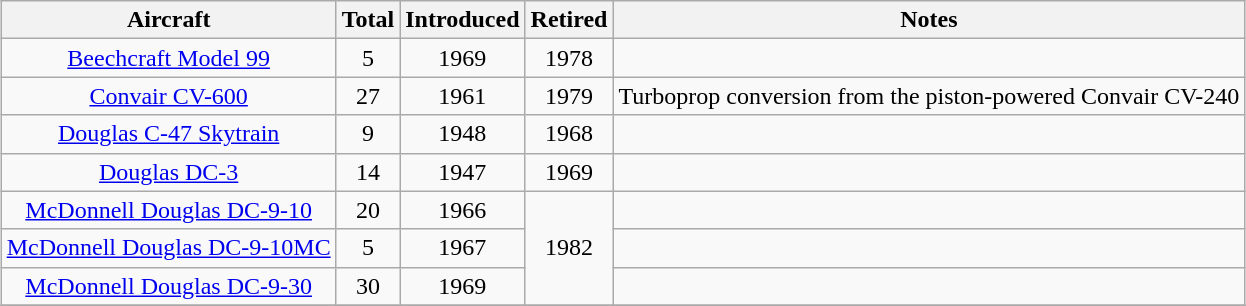<table class="wikitable" style="margin:0.5em auto; text-align:center">
<tr>
<th>Aircraft</th>
<th>Total</th>
<th>Introduced</th>
<th>Retired</th>
<th>Notes</th>
</tr>
<tr>
<td><a href='#'>Beechcraft Model 99</a></td>
<td>5</td>
<td>1969</td>
<td>1978</td>
<td></td>
</tr>
<tr>
<td><a href='#'>Convair CV-600</a></td>
<td>27</td>
<td>1961</td>
<td>1979</td>
<td>Turboprop conversion from the piston-powered Convair CV-240</td>
</tr>
<tr>
<td><a href='#'>Douglas C-47 Skytrain</a></td>
<td>9</td>
<td>1948</td>
<td>1968</td>
<td></td>
</tr>
<tr>
<td><a href='#'>Douglas DC-3</a></td>
<td>14</td>
<td>1947</td>
<td>1969</td>
<td></td>
</tr>
<tr>
<td><a href='#'>McDonnell Douglas DC-9-10</a></td>
<td>20</td>
<td>1966</td>
<td rowspan=3>1982</td>
<td></td>
</tr>
<tr>
<td><a href='#'>McDonnell Douglas DC-9-10MC</a></td>
<td>5</td>
<td>1967</td>
<td></td>
</tr>
<tr>
<td><a href='#'>McDonnell Douglas DC-9-30</a></td>
<td>30</td>
<td>1969</td>
<td></td>
</tr>
<tr>
</tr>
</table>
